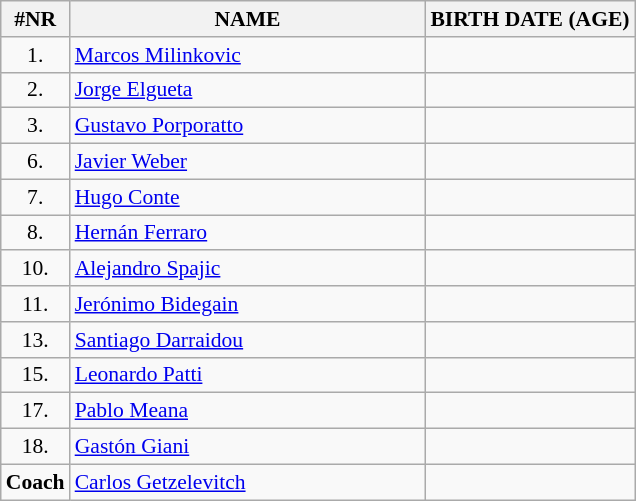<table class="wikitable" style="border-collapse: collapse; font-size: 90%;">
<tr>
<th>#NR</th>
<th align="left" style="width: 16em">NAME</th>
<th>BIRTH DATE (AGE)</th>
</tr>
<tr>
<td align="center">1.</td>
<td><a href='#'>Marcos Milinkovic</a></td>
<td align="center"></td>
</tr>
<tr>
<td align="center">2.</td>
<td><a href='#'>Jorge Elgueta</a></td>
<td align="center"></td>
</tr>
<tr>
<td align="center">3.</td>
<td><a href='#'>Gustavo Porporatto</a></td>
<td align="center"></td>
</tr>
<tr>
<td align="center">6.</td>
<td><a href='#'>Javier Weber</a></td>
<td align="center"></td>
</tr>
<tr>
<td align="center">7.</td>
<td><a href='#'>Hugo Conte</a></td>
<td align="center"></td>
</tr>
<tr>
<td align="center">8.</td>
<td><a href='#'>Hernán Ferraro</a></td>
<td align="center"></td>
</tr>
<tr>
<td align="center">10.</td>
<td><a href='#'>Alejandro Spajic</a></td>
<td align="center"></td>
</tr>
<tr>
<td align="center">11.</td>
<td><a href='#'>Jerónimo Bidegain</a></td>
<td align="center"></td>
</tr>
<tr>
<td align="center">13.</td>
<td><a href='#'>Santiago Darraidou</a></td>
<td align="center"></td>
</tr>
<tr>
<td align="center">15.</td>
<td><a href='#'>Leonardo Patti</a></td>
<td align="center"></td>
</tr>
<tr>
<td align="center">17.</td>
<td><a href='#'>Pablo Meana</a></td>
<td align="center"></td>
</tr>
<tr>
<td align="center">18.</td>
<td><a href='#'>Gastón Giani</a></td>
<td align="center"></td>
</tr>
<tr>
<td align="center"><strong>Coach</strong></td>
<td><a href='#'>Carlos Getzelevitch</a></td>
<td align="center"></td>
</tr>
</table>
